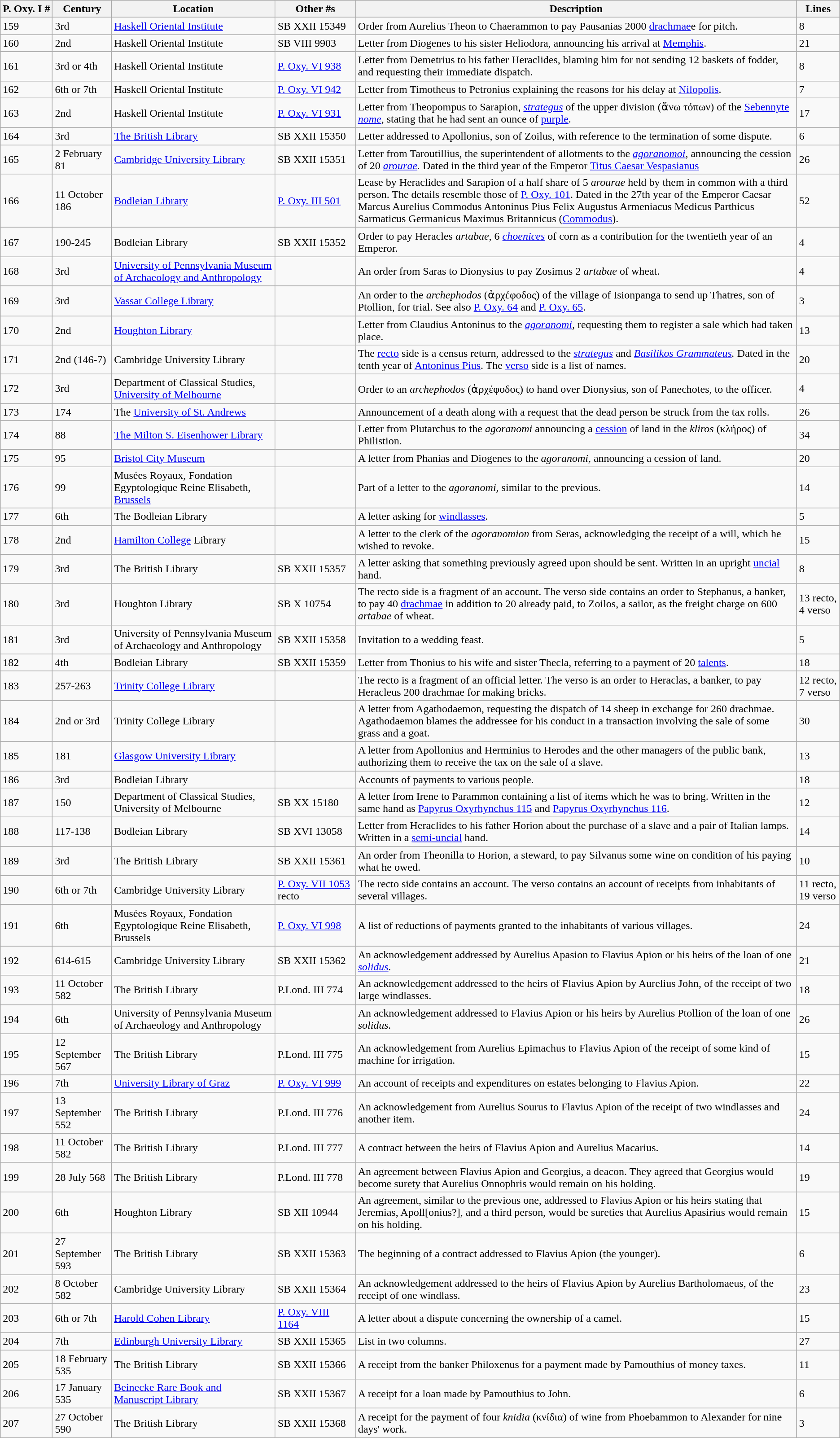<table class="wikitable sortable" border="1">
<tr>
<th>P. Oxy. I #</th>
<th>Century</th>
<th>Location</th>
<th>Other #s</th>
<th>Description</th>
<th>Lines</th>
</tr>
<tr>
<td>159</td>
<td>3rd</td>
<td><a href='#'>Haskell Oriental Institute</a></td>
<td>SB XXII 15349</td>
<td>Order from Aurelius Theon to Chaerammon to pay Pausanias 2000 <a href='#'>drachmae</a>e for pitch.</td>
<td>8</td>
</tr>
<tr>
<td>160</td>
<td>2nd</td>
<td>Haskell Oriental Institute</td>
<td>SB VIII 9903</td>
<td>Letter from Diogenes to his sister Heliodora, announcing his arrival at <a href='#'>Memphis</a>.</td>
<td>21</td>
</tr>
<tr>
<td>161</td>
<td>3rd or 4th</td>
<td>Haskell Oriental Institute</td>
<td><a href='#'>P. Oxy. VI 938</a></td>
<td>Letter from Demetrius to his father Heraclides, blaming him for not sending 12 baskets of fodder, and requesting their immediate dispatch.</td>
<td>8</td>
</tr>
<tr>
<td>162</td>
<td>6th or 7th</td>
<td>Haskell Oriental Institute</td>
<td><a href='#'>P. Oxy. VI 942</a></td>
<td>Letter from Timotheus to Petronius explaining the reasons for his delay at <a href='#'>Nilopolis</a>.</td>
<td>7</td>
</tr>
<tr>
<td>163</td>
<td>2nd</td>
<td>Haskell Oriental Institute</td>
<td><a href='#'>P. Oxy. VI 931</a></td>
<td>Letter from Theopompus to Sarapion, <em><a href='#'>strategus</a></em> of the upper division (ἄνω τόπων) of the <a href='#'>Sebennyte</a> <em><a href='#'>nome</a>,</em> stating that he had sent an ounce of <a href='#'>purple</a>.</td>
<td>17</td>
</tr>
<tr>
<td>164</td>
<td>3rd</td>
<td><a href='#'>The British Library</a></td>
<td>SB XXII 15350</td>
<td>Letter addressed to Apollonius, son of Zoilus, with reference to the termination of some dispute.</td>
<td>6</td>
</tr>
<tr>
<td>165</td>
<td>2 February 81</td>
<td><a href='#'>Cambridge University Library</a></td>
<td>SB XXII 15351</td>
<td>Letter from Taroutillius, the superintendent of allotments to the <em><a href='#'>agoranomoi</a>,</em> announcing the cession of 20 <em><a href='#'>arourae</a>.</em> Dated in the third year of the Emperor <a href='#'>Titus Caesar Vespasianus</a></td>
<td>26</td>
</tr>
<tr>
<td>166</td>
<td>11 October 186</td>
<td><a href='#'>Bodleian Library</a></td>
<td><a href='#'>P. Oxy. III 501</a></td>
<td>Lease by Heraclides and Sarapion of a half share of 5 <em>arourae</em> held by them in common with a third person. The details resemble those of <a href='#'>P. Oxy. 101</a>. Dated in the 27th year of the Emperor Caesar Marcus Aurelius Commodus Antoninus Pius Felix Augustus Armeniacus Medicus Parthicus Sarmaticus Germanicus Maximus Britannicus (<a href='#'>Commodus</a>).</td>
<td>52</td>
</tr>
<tr>
<td>167</td>
<td>190-245</td>
<td>Bodleian Library</td>
<td>SB XXII 15352</td>
<td>Order to pay Heracles  <em>artabae,</em> 6 <em><a href='#'>choenices</a></em> of corn as a contribution for the twentieth year of an Emperor.</td>
<td>4</td>
</tr>
<tr>
<td>168</td>
<td>3rd</td>
<td><a href='#'>University of Pennsylvania Museum of Archaeology and Anthropology</a></td>
<td></td>
<td>An order from Saras to Dionysius to pay Zosimus 2 <em>artabae</em> of wheat.</td>
<td>4</td>
</tr>
<tr>
<td>169</td>
<td>3rd</td>
<td><a href='#'>Vassar College Library</a></td>
<td></td>
<td>An order to the <em>archephodos</em> (ἀρχέφοδος) of the village of Isionpanga to send up Thatres, son of Ptollion, for trial. See also <a href='#'>P. Oxy. 64</a> and <a href='#'>P. Oxy. 65</a>.</td>
<td>3</td>
</tr>
<tr>
<td>170</td>
<td>2nd</td>
<td><a href='#'>Houghton Library</a></td>
<td></td>
<td>Letter from Claudius Antoninus to the <em><a href='#'>agoranomi</a>,</em> requesting them to register a sale which had taken place.</td>
<td>13</td>
</tr>
<tr>
<td>171</td>
<td>2nd (146-7)</td>
<td>Cambridge University Library</td>
<td></td>
<td>The <a href='#'>recto</a> side is a census return, addressed to the <em><a href='#'>strategus</a></em> and <em><a href='#'>Basilikos Grammateus</a>.</em> Dated in the tenth year of <a href='#'>Antoninus Pius</a>. The <a href='#'>verso</a> side is a list of names.</td>
<td>20</td>
</tr>
<tr>
<td>172</td>
<td>3rd</td>
<td>Department of Classical Studies, <a href='#'>University of Melbourne</a></td>
<td></td>
<td>Order to an <em>archephodos</em> (ἀρχέφοδος) to hand over Dionysius, son of Panechotes, to the officer.</td>
<td>4</td>
</tr>
<tr>
<td>173</td>
<td>174</td>
<td>The <a href='#'>University of St. Andrews</a></td>
<td></td>
<td>Announcement of a death along with a request that the dead person be struck from the tax rolls.</td>
<td>26</td>
</tr>
<tr>
<td>174</td>
<td>88</td>
<td><a href='#'>The Milton S. Eisenhower Library</a></td>
<td></td>
<td>Letter from Plutarchus to the <em>agoranomi</em> announcing a <a href='#'>cession</a> of land in the <em>kliros</em> (κλήρος) of Philistion.</td>
<td>34</td>
</tr>
<tr>
<td>175</td>
<td>95</td>
<td><a href='#'>Bristol City Museum</a></td>
<td></td>
<td>A letter from Phanias and Diogenes to the <em>agoranomi,</em> announcing a cession of land.</td>
<td>20</td>
</tr>
<tr>
<td>176</td>
<td>99</td>
<td>Musées Royaux, Fondation Egyptologique Reine Elisabeth, <a href='#'>Brussels</a></td>
<td></td>
<td>Part of a letter to the <em>agoranomi,</em> similar to the previous.</td>
<td>14</td>
</tr>
<tr>
<td>177</td>
<td>6th</td>
<td>The Bodleian Library</td>
<td></td>
<td>A letter asking for <a href='#'>windlasses</a>.</td>
<td>5</td>
</tr>
<tr>
<td>178</td>
<td>2nd</td>
<td><a href='#'>Hamilton College</a> Library</td>
<td></td>
<td>A letter to the clerk of the <em>agoranomion</em> from Seras, acknowledging the receipt of a will, which he wished to revoke.</td>
<td>15</td>
</tr>
<tr>
<td>179</td>
<td>3rd</td>
<td>The British Library</td>
<td>SB XXII 15357</td>
<td>A letter asking that something previously agreed upon should be sent. Written in an upright <a href='#'>uncial</a> hand.</td>
<td>8</td>
</tr>
<tr>
<td>180</td>
<td>3rd</td>
<td>Houghton Library</td>
<td>SB X 10754</td>
<td>The recto side is a fragment of an account. The verso side contains an order to Stephanus, a banker, to pay 40 <a href='#'>drachmae</a> in addition to 20 already paid, to Zoilos, a sailor, as the freight charge on 600 <em>artabae</em> of wheat.</td>
<td>13 recto, 4 verso</td>
</tr>
<tr>
<td>181</td>
<td>3rd</td>
<td>University of Pennsylvania Museum of Archaeology and Anthropology</td>
<td>SB XXII 15358</td>
<td>Invitation to a wedding feast.</td>
<td>5</td>
</tr>
<tr>
<td>182</td>
<td>4th</td>
<td>Bodleian Library</td>
<td>SB XXII 15359</td>
<td>Letter from Thonius to his wife and sister Thecla, referring to a payment of 20 <a href='#'>talents</a>.</td>
<td>18</td>
</tr>
<tr>
<td>183</td>
<td>257-263</td>
<td><a href='#'>Trinity College Library</a></td>
<td></td>
<td>The recto is a fragment of an official letter. The verso is an order to Heraclas, a banker, to pay Heracleus 200 drachmae for making bricks.</td>
<td>12 recto, 7 verso</td>
</tr>
<tr>
<td>184</td>
<td>2nd or 3rd</td>
<td>Trinity College Library</td>
<td></td>
<td>A letter from Agathodaemon, requesting the dispatch of 14 sheep in exchange for 260 drachmae. Agathodaemon blames the addressee for his conduct in a transaction involving the sale of some grass and a goat.</td>
<td>30</td>
</tr>
<tr>
<td>185</td>
<td>181</td>
<td><a href='#'>Glasgow University Library</a></td>
<td></td>
<td>A letter from Apollonius and Herminius to Herodes and the other managers of the public bank, authorizing them to receive the tax on the sale of a slave.</td>
<td>13</td>
</tr>
<tr>
<td>186</td>
<td>3rd</td>
<td>Bodleian Library</td>
<td></td>
<td>Accounts of payments to various people.</td>
<td>18</td>
</tr>
<tr>
<td>187</td>
<td>150</td>
<td>Department of Classical Studies, University of Melbourne</td>
<td>SB XX 15180</td>
<td>A letter from Irene to Parammon containing a list of items which he was to bring. Written in the same hand as <a href='#'>Papyrus Oxyrhynchus 115</a> and <a href='#'>Papyrus Oxyrhynchus 116</a>.</td>
<td>12</td>
</tr>
<tr>
<td>188</td>
<td>117-138</td>
<td>Bodleian Library</td>
<td>SB XVI 13058</td>
<td>Letter from Heraclides to his father Horion about the purchase of a slave and a pair of Italian lamps. Written in a <a href='#'>semi-uncial</a> hand.</td>
<td>14</td>
</tr>
<tr>
<td>189</td>
<td>3rd</td>
<td>The British Library</td>
<td>SB XXII 15361</td>
<td>An order from Theonilla to Horion, a steward, to pay Silvanus some wine on condition of his paying what he owed.</td>
<td>10</td>
</tr>
<tr>
<td>190</td>
<td>6th or 7th</td>
<td>Cambridge University Library</td>
<td><a href='#'>P. Oxy. VII 1053</a> recto</td>
<td>The recto side contains an account. The verso contains an account of receipts from inhabitants of several villages.</td>
<td>11 recto, 19 verso</td>
</tr>
<tr>
<td>191</td>
<td>6th</td>
<td>Musées Royaux, Fondation Egyptologique Reine Elisabeth, Brussels</td>
<td><a href='#'>P. Oxy. VI 998</a></td>
<td>A list of reductions of payments granted to the inhabitants of various villages.</td>
<td>24</td>
</tr>
<tr>
<td>192</td>
<td>614-615</td>
<td>Cambridge University Library</td>
<td>SB XXII 15362</td>
<td>An acknowledgement addressed by Aurelius Apasion to Flavius Apion or his heirs of the loan of one <em><a href='#'>solidus</a>.</em></td>
<td>21</td>
</tr>
<tr>
<td>193</td>
<td>11 October 582</td>
<td>The British Library</td>
<td>P.Lond. III 774</td>
<td>An acknowledgement addressed to the heirs of Flavius Apion by Aurelius John, of the receipt of two large windlasses.</td>
<td>18</td>
</tr>
<tr>
<td>194</td>
<td>6th</td>
<td>University of Pennsylvania Museum of Archaeology and Anthropology</td>
<td></td>
<td>An acknowledgement addressed to Flavius Apion or his heirs by Aurelius Ptollion of the loan of one <em>solidus.</em></td>
<td>26</td>
</tr>
<tr>
<td>195</td>
<td>12 September 567</td>
<td>The British Library</td>
<td>P.Lond. III 775</td>
<td>An acknowledgement from Aurelius Epimachus to Flavius Apion of the receipt of some kind of machine for irrigation.</td>
<td>15</td>
</tr>
<tr>
<td>196</td>
<td>7th</td>
<td><a href='#'>University Library of Graz</a></td>
<td><a href='#'>P. Oxy. VI 999</a></td>
<td>An account of receipts and expenditures on estates belonging to Flavius Apion.</td>
<td>22</td>
</tr>
<tr>
<td>197</td>
<td>13 September 552</td>
<td>The British Library</td>
<td>P.Lond. III 776</td>
<td>An acknowledgement from Aurelius Sourus to Flavius Apion of the receipt of two windlasses and another item.</td>
<td>24</td>
</tr>
<tr>
<td>198</td>
<td>11 October 582</td>
<td>The British Library</td>
<td>P.Lond. III 777</td>
<td>A contract between the heirs of Flavius Apion and Aurelius Macarius.</td>
<td>14</td>
</tr>
<tr>
<td>199</td>
<td>28 July 568</td>
<td>The British Library</td>
<td>P.Lond. III 778</td>
<td>An agreement between Flavius Apion and Georgius, a deacon. They agreed that Georgius would become surety that Aurelius Onnophris would remain on his holding.</td>
<td>19</td>
</tr>
<tr>
<td>200</td>
<td>6th</td>
<td>Houghton Library</td>
<td>SB XII 10944</td>
<td>An agreement, similar to the previous one, addressed to Flavius Apion or his heirs stating that Jeremias, Apoll[onius?], and a third person, would be sureties that Aurelius Apasirius would remain on his holding.</td>
<td>15</td>
</tr>
<tr>
<td>201</td>
<td>27 September 593</td>
<td>The British Library</td>
<td>SB XXII 15363</td>
<td>The beginning of a contract addressed to Flavius Apion (the younger).</td>
<td>6</td>
</tr>
<tr>
<td>202</td>
<td>8 October 582</td>
<td>Cambridge University Library</td>
<td>SB XXII 15364</td>
<td>An acknowledgement addressed to the heirs of Flavius Apion by Aurelius Bartholomaeus, of the receipt of one windlass.</td>
<td>23</td>
</tr>
<tr>
<td>203</td>
<td>6th or 7th</td>
<td><a href='#'>Harold Cohen Library</a></td>
<td><a href='#'>P. Oxy. VIII 1164</a></td>
<td>A letter about a dispute concerning the ownership of a camel.</td>
<td>15</td>
</tr>
<tr>
<td>204</td>
<td>7th</td>
<td><a href='#'>Edinburgh University Library</a></td>
<td>SB XXII 15365</td>
<td>List in two columns.</td>
<td>27</td>
</tr>
<tr>
<td>205</td>
<td>18 February 535</td>
<td>The British Library</td>
<td>SB XXII 15366</td>
<td>A receipt from the banker Philoxenus for a payment made by Pamouthius of money taxes.</td>
<td>11</td>
</tr>
<tr>
<td>206</td>
<td>17 January 535</td>
<td><a href='#'>Beinecke Rare Book and Manuscript Library</a></td>
<td>SB XXII 15367</td>
<td>A receipt for a loan made by Pamouthius to John.</td>
<td>6</td>
</tr>
<tr>
<td>207</td>
<td>27 October 590</td>
<td>The British Library</td>
<td>SB XXII 15368</td>
<td>A receipt for the payment of four <em>knidia</em> (κνίδια) of wine from Phoebammon to Alexander for nine days' work.</td>
<td>3</td>
</tr>
</table>
